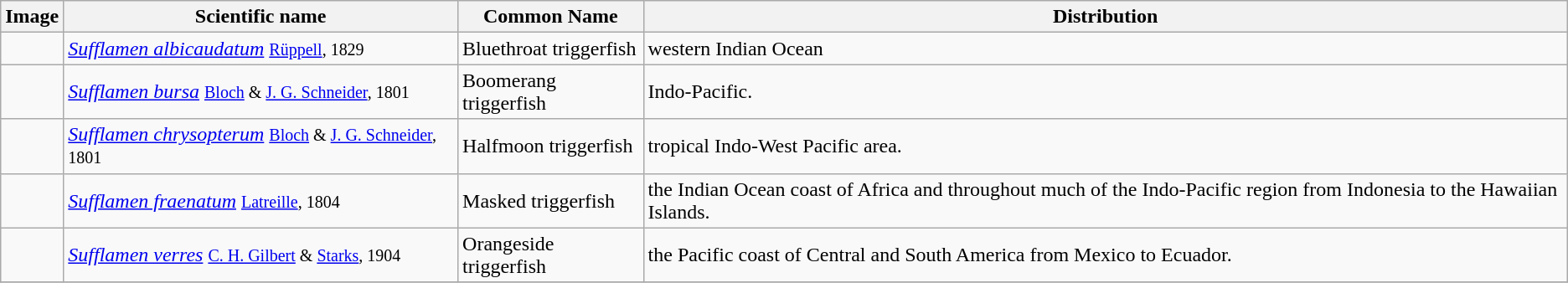<table class="wikitable">
<tr>
<th>Image</th>
<th>Scientific name</th>
<th>Common Name</th>
<th>Distribution</th>
</tr>
<tr>
<td></td>
<td><em><a href='#'>Sufflamen albicaudatum</a></em> <small><a href='#'>Rüppell</a>, 1829</small></td>
<td>Bluethroat triggerfish</td>
<td>western Indian Ocean</td>
</tr>
<tr>
<td></td>
<td><em><a href='#'>Sufflamen bursa</a></em> <small><a href='#'>Bloch</a> & <a href='#'>J. G. Schneider</a>, 1801</small></td>
<td>Boomerang triggerfish</td>
<td>Indo-Pacific.</td>
</tr>
<tr>
<td></td>
<td><em><a href='#'>Sufflamen chrysopterum</a></em> <small><a href='#'>Bloch</a> & <a href='#'>J. G. Schneider</a>, 1801</small></td>
<td>Halfmoon triggerfish</td>
<td>tropical Indo-West Pacific area.</td>
</tr>
<tr>
<td></td>
<td><em><a href='#'>Sufflamen fraenatum</a></em> <small><a href='#'>Latreille</a>, 1804</small></td>
<td>Masked triggerfish</td>
<td>the Indian Ocean coast of Africa and throughout much of the Indo-Pacific region from Indonesia to the Hawaiian Islands.</td>
</tr>
<tr>
<td></td>
<td><em><a href='#'>Sufflamen verres</a></em> <small><a href='#'>C. H. Gilbert</a> & <a href='#'>Starks</a>, 1904</small></td>
<td>Orangeside triggerfish</td>
<td>the Pacific coast of Central and South America from Mexico to Ecuador.</td>
</tr>
<tr>
</tr>
</table>
